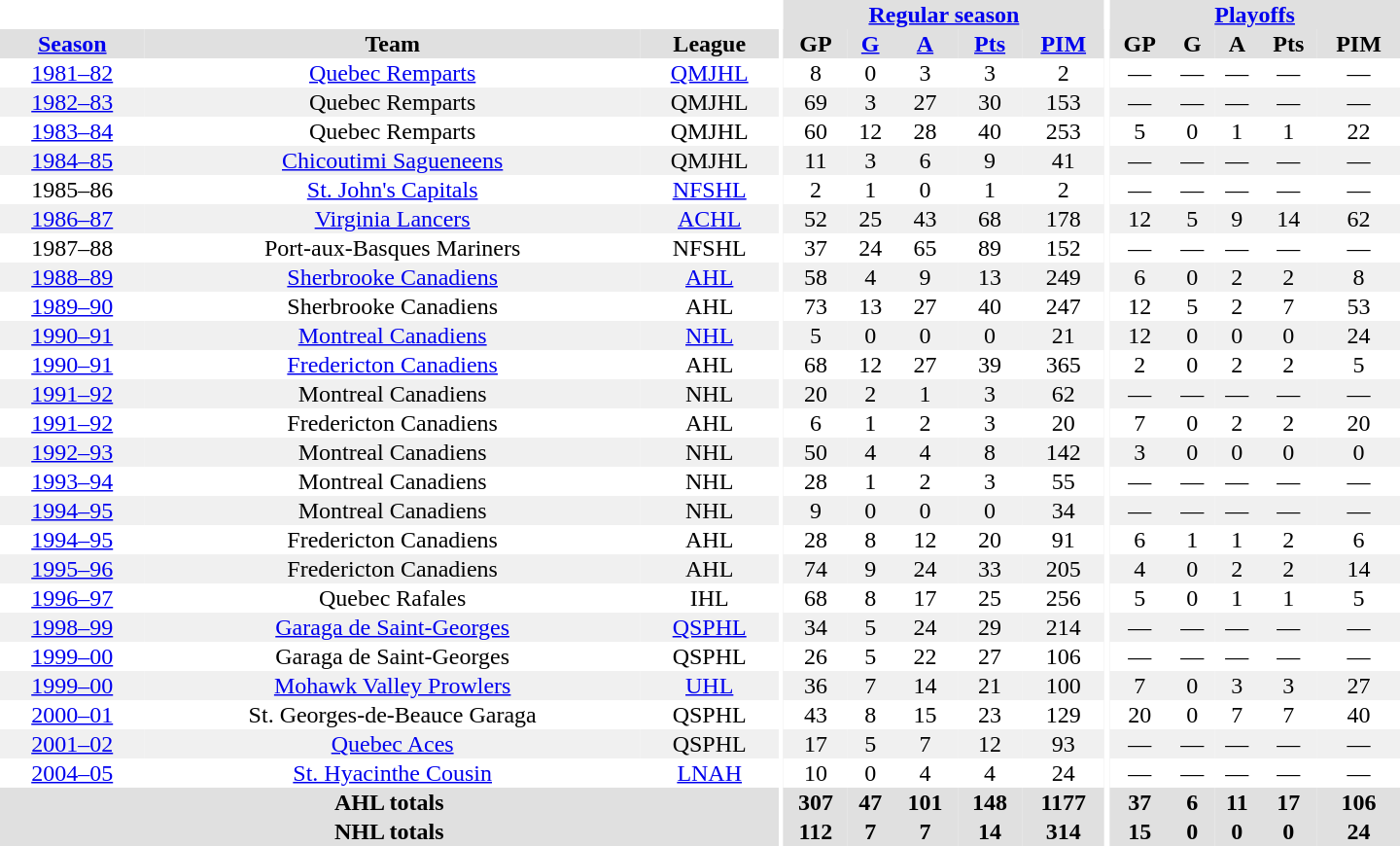<table border="0" cellpadding="1" cellspacing="0" style="text-align:center; width:60em">
<tr bgcolor="#e0e0e0">
<th colspan="3" bgcolor="#ffffff"></th>
<th rowspan="100" bgcolor="#ffffff"></th>
<th colspan="5"><a href='#'>Regular season</a></th>
<th rowspan="100" bgcolor="#ffffff"></th>
<th colspan="5"><a href='#'>Playoffs</a></th>
</tr>
<tr bgcolor="#e0e0e0">
<th><a href='#'>Season</a></th>
<th>Team</th>
<th>League</th>
<th>GP</th>
<th><a href='#'>G</a></th>
<th><a href='#'>A</a></th>
<th><a href='#'>Pts</a></th>
<th><a href='#'>PIM</a></th>
<th>GP</th>
<th>G</th>
<th>A</th>
<th>Pts</th>
<th>PIM</th>
</tr>
<tr>
<td><a href='#'>1981–82</a></td>
<td><a href='#'>Quebec Remparts</a></td>
<td><a href='#'>QMJHL</a></td>
<td>8</td>
<td>0</td>
<td>3</td>
<td>3</td>
<td>2</td>
<td>—</td>
<td>—</td>
<td>—</td>
<td>—</td>
<td>—</td>
</tr>
<tr bgcolor="#f0f0f0">
<td><a href='#'>1982–83</a></td>
<td>Quebec Remparts</td>
<td>QMJHL</td>
<td>69</td>
<td>3</td>
<td>27</td>
<td>30</td>
<td>153</td>
<td>—</td>
<td>—</td>
<td>—</td>
<td>—</td>
<td>—</td>
</tr>
<tr>
<td><a href='#'>1983–84</a></td>
<td>Quebec Remparts</td>
<td>QMJHL</td>
<td>60</td>
<td>12</td>
<td>28</td>
<td>40</td>
<td>253</td>
<td>5</td>
<td>0</td>
<td>1</td>
<td>1</td>
<td>22</td>
</tr>
<tr bgcolor="#f0f0f0">
<td><a href='#'>1984–85</a></td>
<td><a href='#'>Chicoutimi Sagueneens</a></td>
<td>QMJHL</td>
<td>11</td>
<td>3</td>
<td>6</td>
<td>9</td>
<td>41</td>
<td>—</td>
<td>—</td>
<td>—</td>
<td>—</td>
<td>—</td>
</tr>
<tr>
<td>1985–86</td>
<td><a href='#'>St. John's Capitals</a></td>
<td><a href='#'>NFSHL</a></td>
<td>2</td>
<td>1</td>
<td>0</td>
<td>1</td>
<td>2</td>
<td>—</td>
<td>—</td>
<td>—</td>
<td>—</td>
<td>—</td>
</tr>
<tr bgcolor="#f0f0f0">
<td><a href='#'>1986–87</a></td>
<td><a href='#'>Virginia Lancers</a></td>
<td><a href='#'>ACHL</a></td>
<td>52</td>
<td>25</td>
<td>43</td>
<td>68</td>
<td>178</td>
<td>12</td>
<td>5</td>
<td>9</td>
<td>14</td>
<td>62</td>
</tr>
<tr>
<td>1987–88</td>
<td>Port-aux-Basques Mariners</td>
<td>NFSHL</td>
<td>37</td>
<td>24</td>
<td>65</td>
<td>89</td>
<td>152</td>
<td>—</td>
<td>—</td>
<td>—</td>
<td>—</td>
<td>—</td>
</tr>
<tr bgcolor="#f0f0f0">
<td><a href='#'>1988–89</a></td>
<td><a href='#'>Sherbrooke Canadiens</a></td>
<td><a href='#'>AHL</a></td>
<td>58</td>
<td>4</td>
<td>9</td>
<td>13</td>
<td>249</td>
<td>6</td>
<td>0</td>
<td>2</td>
<td>2</td>
<td>8</td>
</tr>
<tr>
<td><a href='#'>1989–90</a></td>
<td>Sherbrooke Canadiens</td>
<td>AHL</td>
<td>73</td>
<td>13</td>
<td>27</td>
<td>40</td>
<td>247</td>
<td>12</td>
<td>5</td>
<td>2</td>
<td>7</td>
<td>53</td>
</tr>
<tr bgcolor="#f0f0f0">
<td><a href='#'>1990–91</a></td>
<td><a href='#'>Montreal Canadiens</a></td>
<td><a href='#'>NHL</a></td>
<td>5</td>
<td>0</td>
<td>0</td>
<td>0</td>
<td>21</td>
<td>12</td>
<td>0</td>
<td>0</td>
<td>0</td>
<td>24</td>
</tr>
<tr>
<td><a href='#'>1990–91</a></td>
<td><a href='#'>Fredericton Canadiens</a></td>
<td>AHL</td>
<td>68</td>
<td>12</td>
<td>27</td>
<td>39</td>
<td>365</td>
<td>2</td>
<td>0</td>
<td>2</td>
<td>2</td>
<td>5</td>
</tr>
<tr bgcolor="#f0f0f0">
<td><a href='#'>1991–92</a></td>
<td>Montreal Canadiens</td>
<td>NHL</td>
<td>20</td>
<td>2</td>
<td>1</td>
<td>3</td>
<td>62</td>
<td>—</td>
<td>—</td>
<td>—</td>
<td>—</td>
<td>—</td>
</tr>
<tr>
<td><a href='#'>1991–92</a></td>
<td>Fredericton Canadiens</td>
<td>AHL</td>
<td>6</td>
<td>1</td>
<td>2</td>
<td>3</td>
<td>20</td>
<td>7</td>
<td>0</td>
<td>2</td>
<td>2</td>
<td>20</td>
</tr>
<tr bgcolor="#f0f0f0">
<td><a href='#'>1992–93</a></td>
<td>Montreal Canadiens</td>
<td>NHL</td>
<td>50</td>
<td>4</td>
<td>4</td>
<td>8</td>
<td>142</td>
<td>3</td>
<td>0</td>
<td>0</td>
<td>0</td>
<td>0</td>
</tr>
<tr>
<td><a href='#'>1993–94</a></td>
<td>Montreal Canadiens</td>
<td>NHL</td>
<td>28</td>
<td>1</td>
<td>2</td>
<td>3</td>
<td>55</td>
<td>—</td>
<td>—</td>
<td>—</td>
<td>—</td>
<td>—</td>
</tr>
<tr bgcolor="#f0f0f0">
<td><a href='#'>1994–95</a></td>
<td>Montreal Canadiens</td>
<td>NHL</td>
<td>9</td>
<td>0</td>
<td>0</td>
<td>0</td>
<td>34</td>
<td>—</td>
<td>—</td>
<td>—</td>
<td>—</td>
<td>—</td>
</tr>
<tr>
<td><a href='#'>1994–95</a></td>
<td>Fredericton Canadiens</td>
<td>AHL</td>
<td>28</td>
<td>8</td>
<td>12</td>
<td>20</td>
<td>91</td>
<td>6</td>
<td>1</td>
<td>1</td>
<td>2</td>
<td>6</td>
</tr>
<tr bgcolor="#f0f0f0">
<td><a href='#'>1995–96</a></td>
<td>Fredericton Canadiens</td>
<td>AHL</td>
<td>74</td>
<td>9</td>
<td>24</td>
<td>33</td>
<td>205</td>
<td>4</td>
<td>0</td>
<td>2</td>
<td>2</td>
<td>14</td>
</tr>
<tr>
<td><a href='#'>1996–97</a></td>
<td>Quebec Rafales</td>
<td>IHL</td>
<td>68</td>
<td>8</td>
<td>17</td>
<td>25</td>
<td>256</td>
<td>5</td>
<td>0</td>
<td>1</td>
<td>1</td>
<td>5</td>
</tr>
<tr bgcolor="#f0f0f0">
<td><a href='#'>1998–99</a></td>
<td><a href='#'>Garaga de Saint-Georges</a></td>
<td><a href='#'>QSPHL</a></td>
<td>34</td>
<td>5</td>
<td>24</td>
<td>29</td>
<td>214</td>
<td>—</td>
<td>—</td>
<td>—</td>
<td>—</td>
<td>—</td>
</tr>
<tr>
<td><a href='#'>1999–00</a></td>
<td>Garaga de Saint-Georges</td>
<td>QSPHL</td>
<td>26</td>
<td>5</td>
<td>22</td>
<td>27</td>
<td>106</td>
<td>—</td>
<td>—</td>
<td>—</td>
<td>—</td>
<td>—</td>
</tr>
<tr bgcolor="#f0f0f0">
<td><a href='#'>1999–00</a></td>
<td><a href='#'>Mohawk Valley Prowlers</a></td>
<td><a href='#'>UHL</a></td>
<td>36</td>
<td>7</td>
<td>14</td>
<td>21</td>
<td>100</td>
<td>7</td>
<td>0</td>
<td>3</td>
<td>3</td>
<td>27</td>
</tr>
<tr>
<td><a href='#'>2000–01</a></td>
<td>St. Georges-de-Beauce Garaga</td>
<td>QSPHL</td>
<td>43</td>
<td>8</td>
<td>15</td>
<td>23</td>
<td>129</td>
<td>20</td>
<td>0</td>
<td>7</td>
<td>7</td>
<td>40</td>
</tr>
<tr bgcolor="#f0f0f0">
<td><a href='#'>2001–02</a></td>
<td><a href='#'>Quebec Aces</a></td>
<td>QSPHL</td>
<td>17</td>
<td>5</td>
<td>7</td>
<td>12</td>
<td>93</td>
<td>—</td>
<td>—</td>
<td>—</td>
<td>—</td>
<td>—</td>
</tr>
<tr>
<td><a href='#'>2004–05</a></td>
<td><a href='#'>St. Hyacinthe Cousin</a></td>
<td><a href='#'>LNAH</a></td>
<td>10</td>
<td>0</td>
<td>4</td>
<td>4</td>
<td>24</td>
<td>—</td>
<td>—</td>
<td>—</td>
<td>—</td>
<td>—</td>
</tr>
<tr bgcolor="#e0e0e0">
<th colspan=3>AHL totals</th>
<th>307</th>
<th>47</th>
<th>101</th>
<th>148</th>
<th>1177</th>
<th>37</th>
<th>6</th>
<th>11</th>
<th>17</th>
<th>106</th>
</tr>
<tr bgcolor="#e0e0e0">
<th colspan=3>NHL totals</th>
<th>112</th>
<th>7</th>
<th>7</th>
<th>14</th>
<th>314</th>
<th>15</th>
<th>0</th>
<th>0</th>
<th>0</th>
<th>24</th>
</tr>
</table>
